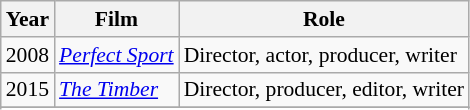<table class="wikitable" style="font-size: 90%;">
<tr>
<th>Year</th>
<th>Film</th>
<th>Role</th>
</tr>
<tr valign="top">
<td>2008</td>
<td><em><a href='#'>Perfect Sport</a></em></td>
<td>Director, actor, producer, writer</td>
</tr>
<tr valign="top">
<td>2015</td>
<td><em><a href='#'>The Timber</a></em></td>
<td>Director, producer, editor, writer</td>
</tr>
<tr valign="top">
</tr>
<tr>
</tr>
</table>
